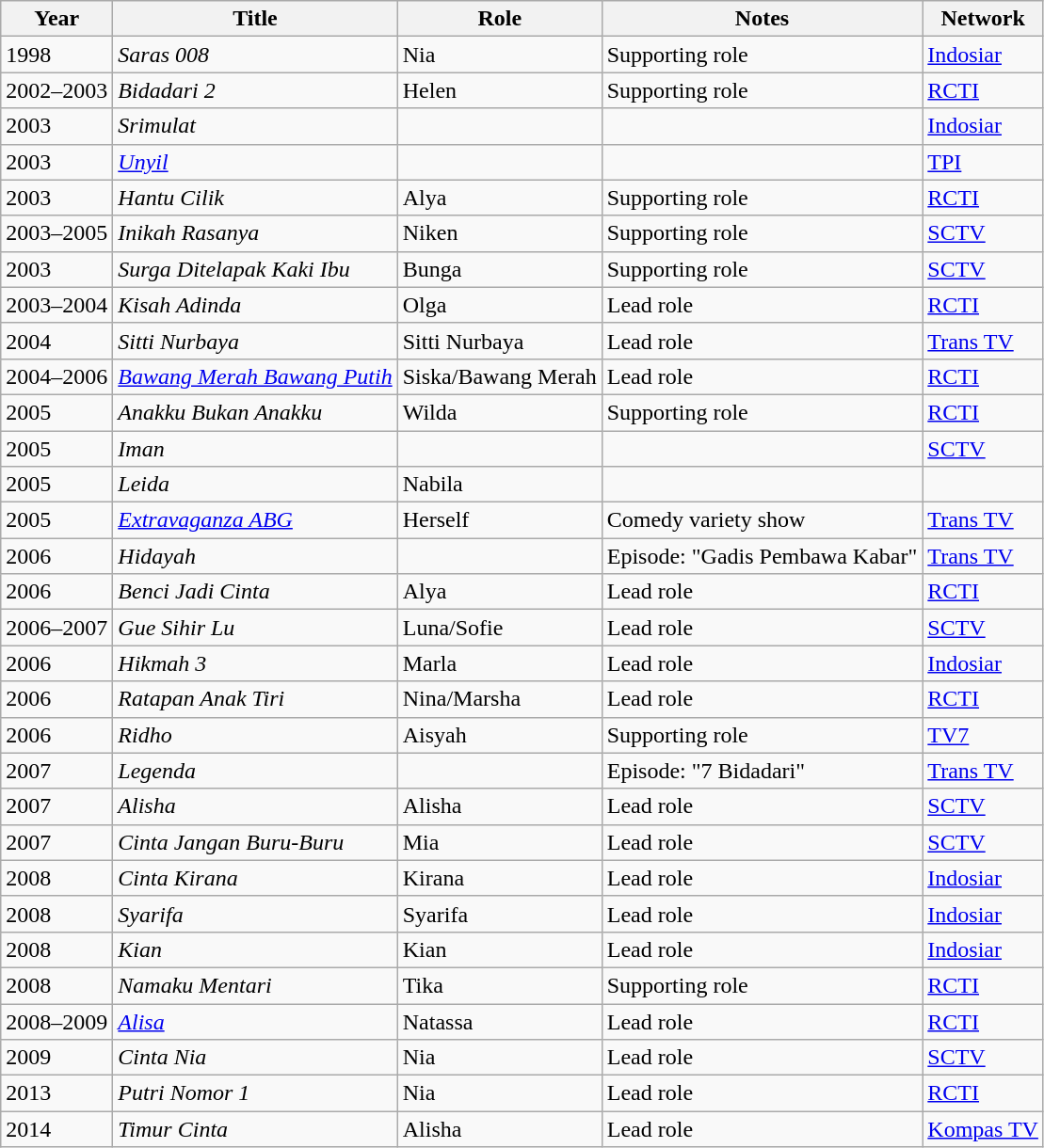<table class="wikitable">
<tr>
<th>Year</th>
<th>Title</th>
<th>Role</th>
<th>Notes</th>
<th>Network</th>
</tr>
<tr>
<td>1998</td>
<td><em>Saras 008</em></td>
<td>Nia</td>
<td>Supporting role</td>
<td><a href='#'>Indosiar</a></td>
</tr>
<tr>
<td>2002–2003</td>
<td><em>Bidadari 2</em></td>
<td>Helen</td>
<td>Supporting role</td>
<td><a href='#'>RCTI</a></td>
</tr>
<tr>
<td>2003</td>
<td><em>Srimulat</em></td>
<td></td>
<td></td>
<td><a href='#'>Indosiar</a></td>
</tr>
<tr>
<td>2003</td>
<td><em><a href='#'>Unyil</a></em></td>
<td></td>
<td></td>
<td><a href='#'>TPI</a></td>
</tr>
<tr>
<td>2003</td>
<td><em>Hantu Cilik</em></td>
<td>Alya</td>
<td>Supporting role</td>
<td><a href='#'>RCTI</a></td>
</tr>
<tr>
<td>2003–2005</td>
<td><em>Inikah Rasanya</em></td>
<td>Niken</td>
<td>Supporting role</td>
<td><a href='#'>SCTV</a></td>
</tr>
<tr>
<td>2003</td>
<td><em>Surga Ditelapak Kaki Ibu</em></td>
<td>Bunga</td>
<td>Supporting role</td>
<td><a href='#'>SCTV</a></td>
</tr>
<tr>
<td>2003–2004</td>
<td><em>Kisah Adinda</em></td>
<td>Olga</td>
<td>Lead role</td>
<td><a href='#'>RCTI</a></td>
</tr>
<tr>
<td>2004</td>
<td><em>Sitti Nurbaya</em></td>
<td>Sitti Nurbaya</td>
<td>Lead role</td>
<td><a href='#'>Trans TV</a></td>
</tr>
<tr>
<td>2004–2006</td>
<td><em><a href='#'>Bawang Merah Bawang Putih</a></em></td>
<td>Siska/Bawang Merah</td>
<td>Lead role</td>
<td><a href='#'>RCTI</a></td>
</tr>
<tr>
<td>2005</td>
<td><em>Anakku Bukan Anakku</em></td>
<td>Wilda</td>
<td>Supporting role</td>
<td><a href='#'>RCTI</a></td>
</tr>
<tr>
<td>2005</td>
<td><em>Iman</em></td>
<td></td>
<td></td>
<td><a href='#'>SCTV</a></td>
</tr>
<tr>
<td>2005</td>
<td><em>Leida</em></td>
<td>Nabila</td>
<td></td>
<td></td>
</tr>
<tr>
<td>2005</td>
<td><em><a href='#'>Extravaganza ABG</a></em></td>
<td>Herself</td>
<td>Comedy variety show</td>
<td><a href='#'>Trans TV</a></td>
</tr>
<tr>
<td>2006</td>
<td><em>Hidayah</em></td>
<td></td>
<td>Episode: "Gadis Pembawa Kabar"</td>
<td><a href='#'>Trans TV</a></td>
</tr>
<tr>
<td>2006</td>
<td><em>Benci Jadi Cinta</em></td>
<td>Alya</td>
<td>Lead role</td>
<td><a href='#'>RCTI</a></td>
</tr>
<tr>
<td>2006–2007</td>
<td><em>Gue Sihir Lu</em></td>
<td>Luna/Sofie</td>
<td>Lead role</td>
<td><a href='#'>SCTV</a></td>
</tr>
<tr>
<td>2006</td>
<td><em>Hikmah 3</em></td>
<td>Marla</td>
<td>Lead role</td>
<td><a href='#'>Indosiar</a></td>
</tr>
<tr>
<td>2006</td>
<td><em>Ratapan Anak Tiri</em></td>
<td>Nina/Marsha</td>
<td>Lead role</td>
<td><a href='#'>RCTI</a></td>
</tr>
<tr>
<td>2006</td>
<td><em>Ridho</em></td>
<td>Aisyah</td>
<td>Supporting role</td>
<td><a href='#'>TV7</a></td>
</tr>
<tr>
<td>2007</td>
<td><em>Legenda</em></td>
<td></td>
<td>Episode: "7 Bidadari"</td>
<td><a href='#'>Trans TV</a></td>
</tr>
<tr>
<td>2007</td>
<td><em>Alisha</em></td>
<td>Alisha</td>
<td>Lead role</td>
<td><a href='#'>SCTV</a></td>
</tr>
<tr>
<td>2007</td>
<td><em>Cinta Jangan Buru-Buru</em></td>
<td>Mia</td>
<td>Lead role</td>
<td><a href='#'>SCTV</a></td>
</tr>
<tr>
<td>2008</td>
<td><em>Cinta Kirana</em></td>
<td>Kirana</td>
<td>Lead role</td>
<td><a href='#'>Indosiar</a></td>
</tr>
<tr>
<td>2008</td>
<td><em>Syarifa</em></td>
<td>Syarifa</td>
<td>Lead role</td>
<td><a href='#'>Indosiar</a></td>
</tr>
<tr>
<td>2008</td>
<td><em>Kian</em></td>
<td>Kian</td>
<td>Lead role</td>
<td><a href='#'>Indosiar</a></td>
</tr>
<tr>
<td>2008</td>
<td><em>Namaku Mentari</em></td>
<td>Tika</td>
<td>Supporting role</td>
<td><a href='#'>RCTI</a></td>
</tr>
<tr>
<td>2008–2009</td>
<td><em><a href='#'>Alisa</a></em></td>
<td>Natassa</td>
<td>Lead role</td>
<td><a href='#'>RCTI</a></td>
</tr>
<tr>
<td>2009</td>
<td><em>Cinta Nia</em></td>
<td>Nia</td>
<td>Lead role</td>
<td><a href='#'>SCTV</a></td>
</tr>
<tr>
<td>2013</td>
<td><em>Putri Nomor 1</em></td>
<td>Nia</td>
<td>Lead role</td>
<td><a href='#'>RCTI</a></td>
</tr>
<tr>
<td>2014</td>
<td><em>Timur Cinta</em></td>
<td>Alisha</td>
<td>Lead role</td>
<td><a href='#'>Kompas TV</a></td>
</tr>
</table>
